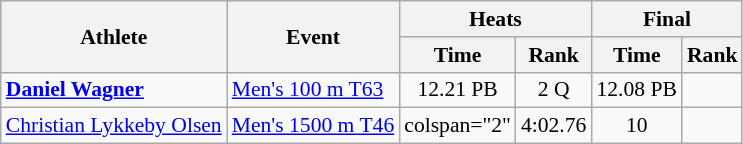<table class=wikitable style="font-size:90%">
<tr>
<th rowspan="2">Athlete</th>
<th rowspan="2">Event</th>
<th colspan="2">Heats</th>
<th colspan="2">Final</th>
</tr>
<tr>
<th>Time</th>
<th>Rank</th>
<th>Time</th>
<th>Rank</th>
</tr>
<tr align=center>
<td align=left><strong><a href='#'>Daniel Wagner</a></strong></td>
<td align=left><a href='#'>Men's 100 m T63</a></td>
<td>12.21 PB</td>
<td>2 Q</td>
<td>12.08 PB</td>
<td></td>
</tr>
<tr align=center>
<td align=left><a href='#'>Christian Lykkeby Olsen</a></td>
<td align=left><a href='#'>Men's 1500 m T46</a></td>
<td>colspan="2" </td>
<td>4:02.76</td>
<td>10</td>
</tr>
</table>
